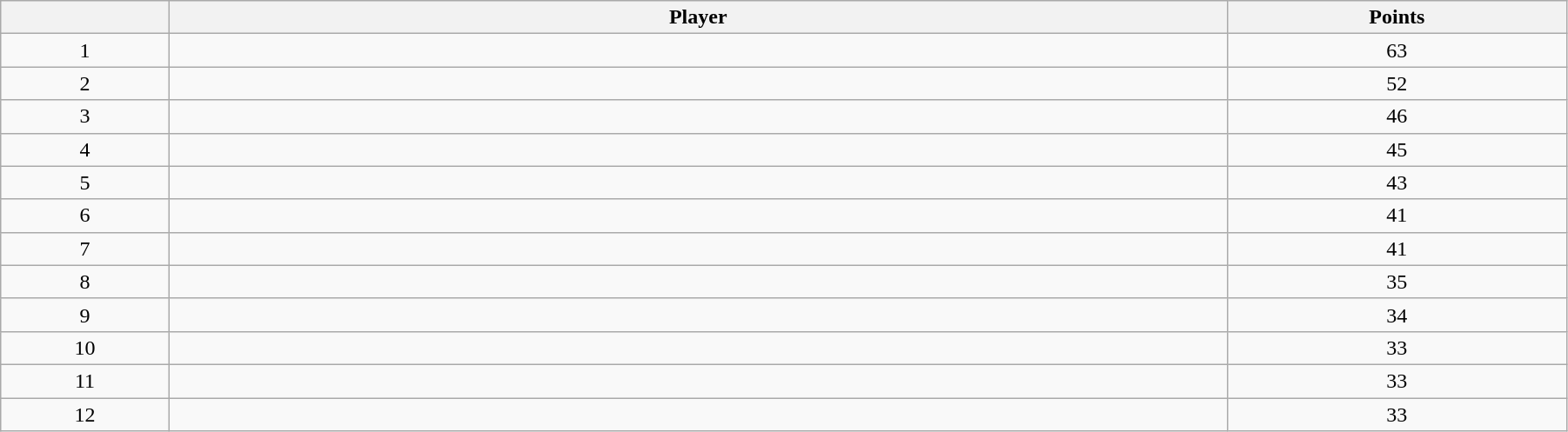<table class="wikitable sortable plainrowheaders" style="width:95%;">
<tr>
<th style="width:2em;"></th>
<th style="width:15em;">Player</th>
<th style="width:4.5em;">Points</th>
</tr>
<tr>
<td align=center>1</td>
<td align=left> </td>
<td align=center>63</td>
</tr>
<tr>
<td align=center>2</td>
<td align=left> </td>
<td align=center>52</td>
</tr>
<tr>
<td align=center>3</td>
<td align=left> </td>
<td align=center>46</td>
</tr>
<tr>
<td align=center>4</td>
<td align=left> </td>
<td align=center>45</td>
</tr>
<tr>
<td align=center>5</td>
<td align=left> </td>
<td align=center>43</td>
</tr>
<tr>
<td align=center>6</td>
<td align=left> </td>
<td align=center>41</td>
</tr>
<tr>
<td align=center>7</td>
<td align=left> </td>
<td align=center>41</td>
</tr>
<tr>
<td align=center>8</td>
<td align=left> </td>
<td align=center>35</td>
</tr>
<tr>
<td align=center>9</td>
<td align=left> </td>
<td align=center>34</td>
</tr>
<tr>
<td align=center>10</td>
<td align=left> </td>
<td align=center>33</td>
</tr>
<tr>
<td align=center>11</td>
<td align=left> </td>
<td align=center>33</td>
</tr>
<tr>
<td align=center>12</td>
<td align=left> </td>
<td align=center>33</td>
</tr>
</table>
